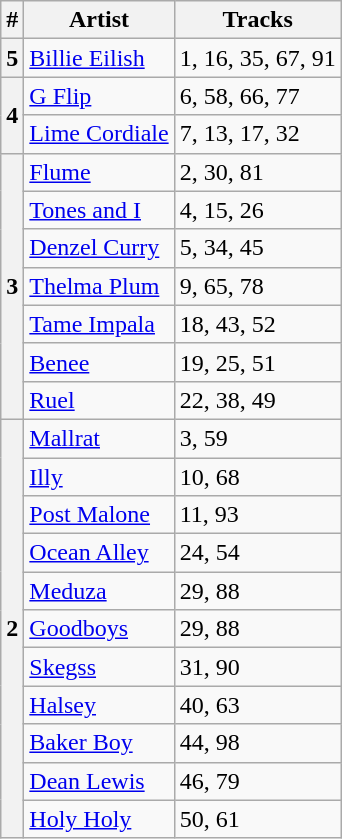<table class="wikitable sortable">
<tr>
<th>#</th>
<th>Artist</th>
<th>Tracks</th>
</tr>
<tr>
<th>5</th>
<td><a href='#'>Billie Eilish</a></td>
<td>1, 16, 35, 67, 91</td>
</tr>
<tr>
<th rowspan="2">4</th>
<td><a href='#'>G Flip</a></td>
<td>6, 58, 66, 77</td>
</tr>
<tr>
<td><a href='#'>Lime Cordiale</a></td>
<td>7, 13, 17, 32</td>
</tr>
<tr>
<th rowspan="7">3</th>
<td><a href='#'>Flume</a></td>
<td>2, 30, 81</td>
</tr>
<tr>
<td><a href='#'>Tones and I</a></td>
<td>4, 15, 26</td>
</tr>
<tr>
<td><a href='#'>Denzel Curry</a></td>
<td>5, 34, 45</td>
</tr>
<tr>
<td><a href='#'>Thelma Plum</a></td>
<td>9, 65, 78</td>
</tr>
<tr>
<td><a href='#'>Tame Impala</a></td>
<td>18, 43, 52</td>
</tr>
<tr>
<td><a href='#'>Benee</a></td>
<td>19, 25, 51</td>
</tr>
<tr>
<td><a href='#'>Ruel</a></td>
<td>22, 38, 49</td>
</tr>
<tr>
<th rowspan="11">2</th>
<td><a href='#'>Mallrat</a></td>
<td>3, 59</td>
</tr>
<tr>
<td><a href='#'>Illy</a></td>
<td>10, 68</td>
</tr>
<tr>
<td><a href='#'>Post Malone</a></td>
<td>11, 93</td>
</tr>
<tr>
<td><a href='#'>Ocean Alley</a></td>
<td>24, 54</td>
</tr>
<tr>
<td><a href='#'>Meduza</a></td>
<td>29, 88</td>
</tr>
<tr>
<td><a href='#'>Goodboys</a></td>
<td>29, 88</td>
</tr>
<tr>
<td><a href='#'>Skegss</a></td>
<td>31, 90</td>
</tr>
<tr>
<td><a href='#'>Halsey</a></td>
<td>40, 63</td>
</tr>
<tr>
<td><a href='#'>Baker Boy</a></td>
<td>44, 98</td>
</tr>
<tr>
<td><a href='#'>Dean Lewis</a></td>
<td>46, 79</td>
</tr>
<tr>
<td><a href='#'>Holy Holy</a></td>
<td>50, 61</td>
</tr>
</table>
